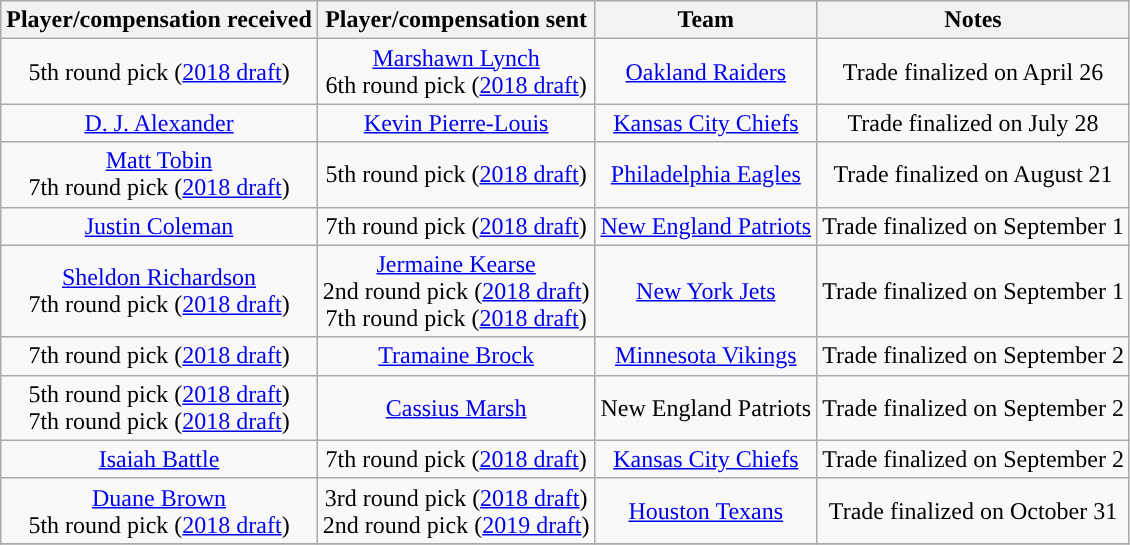<table class="wikitable" style="text-align:center">
<tr>
<th>Player/compensation received</th>
<th>Player/compensation sent</th>
<th>Team</th>
<th>Notes</th>
</tr>
<tr>
<td>5th round pick (<a href='#'>2018 draft</a>)</td>
<td><a href='#'>Marshawn Lynch</a><br>6th round pick (<a href='#'>2018 draft</a>)</td>
<td><a href='#'>Oakland Raiders</a></td>
<td>Trade finalized on April 26</td>
</tr>
<tr>
<td><a href='#'>D. J. Alexander</a></td>
<td><a href='#'>Kevin Pierre-Louis</a></td>
<td><a href='#'>Kansas City Chiefs</a></td>
<td>Trade finalized on July 28</td>
</tr>
<tr>
<td><a href='#'>Matt Tobin</a><br>7th round pick (<a href='#'>2018 draft</a>)</td>
<td>5th round pick (<a href='#'>2018 draft</a>)</td>
<td><a href='#'>Philadelphia Eagles</a></td>
<td>Trade finalized on August 21</td>
</tr>
<tr>
<td><a href='#'>Justin Coleman</a></td>
<td>7th round pick (<a href='#'>2018 draft</a>)</td>
<td><a href='#'>New England Patriots</a></td>
<td>Trade finalized on September 1</td>
</tr>
<tr>
<td><a href='#'>Sheldon Richardson</a><br>7th round pick (<a href='#'>2018 draft</a>)</td>
<td><a href='#'>Jermaine Kearse</a><br>2nd round pick (<a href='#'>2018 draft</a>)<br>7th round pick (<a href='#'>2018 draft</a>)</td>
<td><a href='#'>New York Jets</a></td>
<td>Trade finalized on September 1</td>
</tr>
<tr>
<td>7th round pick (<a href='#'>2018 draft</a>)</td>
<td><a href='#'>Tramaine Brock</a></td>
<td><a href='#'>Minnesota Vikings</a></td>
<td>Trade finalized on September 2</td>
</tr>
<tr>
<td>5th round pick (<a href='#'>2018 draft</a>)<br>7th round pick (<a href='#'>2018 draft</a>)</td>
<td><a href='#'>Cassius Marsh</a></td>
<td>New England Patriots</td>
<td>Trade finalized on September 2</td>
</tr>
<tr>
<td><a href='#'>Isaiah Battle</a></td>
<td>7th round pick (<a href='#'>2018 draft</a>)</td>
<td><a href='#'>Kansas City Chiefs</a></td>
<td>Trade finalized on September 2</td>
</tr>
<tr>
<td><a href='#'>Duane Brown</a><br>5th round pick (<a href='#'>2018 draft</a>)</td>
<td>3rd round pick (<a href='#'>2018 draft</a>)<br>2nd round pick (<a href='#'>2019 draft</a>)</td>
<td><a href='#'>Houston Texans</a></td>
<td>Trade finalized on October 31</td>
</tr>
<tr>
</tr>
</table>
